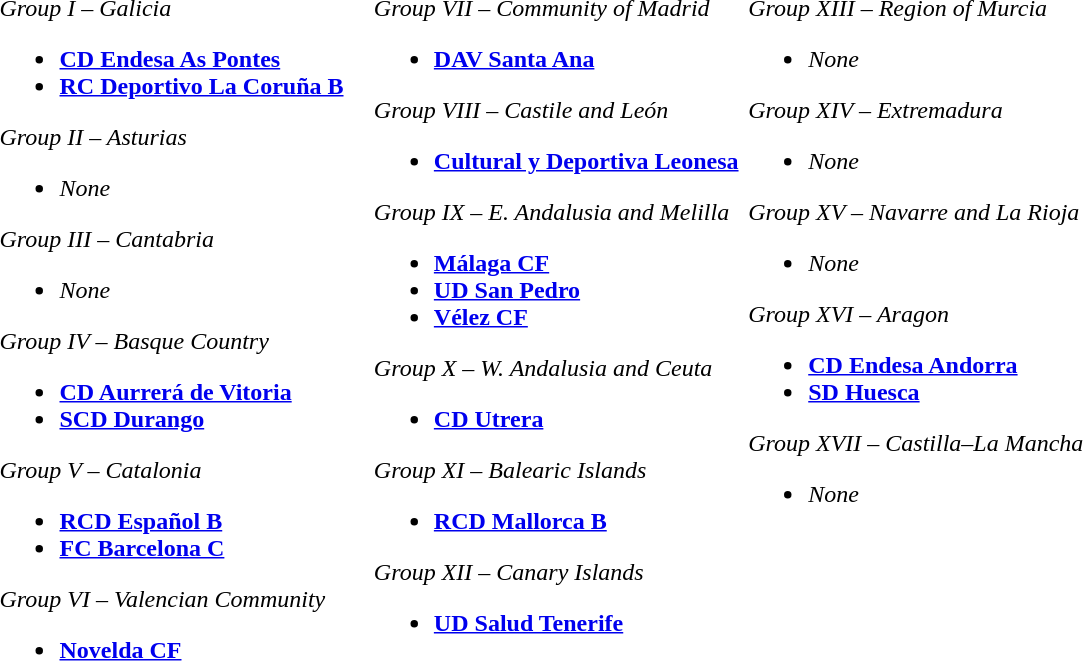<table>
<tr>
<td valign="top" width="33%"><br><em>Group I – Galicia</em>  <ul><li><strong><a href='#'>CD Endesa As Pontes</a></strong></li><li><strong><a href='#'>RC Deportivo La Coruña B</a></strong></li></ul><em>Group II – Asturias</em>  <ul><li><em>None</em></li></ul><em>Group III – Cantabria</em>  <ul><li><em>None</em></li></ul><em>Group IV – Basque Country</em>  <ul><li><strong><a href='#'>CD Aurrerá de Vitoria</a></strong></li><li><strong><a href='#'>SCD Durango</a></strong></li></ul><em>Group V – Catalonia</em>  <ul><li><strong><a href='#'>RCD Español B</a></strong></li><li><strong><a href='#'>FC Barcelona C</a></strong></li></ul><em>Group VI – Valencian Community</em> <ul><li><strong><a href='#'>Novelda CF</a></strong></li></ul></td>
<td valign="top" width="33%"><br><em>Group VII – Community of Madrid</em>  <ul><li><strong><a href='#'>DAV Santa Ana</a></strong></li></ul><em>Group VIII – Castile and León</em>  <ul><li><strong><a href='#'>Cultural y Deportiva Leonesa</a></strong></li></ul><em>Group IX – E. Andalusia and Melilla</em>  <ul><li><strong><a href='#'>Málaga CF</a></strong></li><li><strong><a href='#'>UD San Pedro</a></strong></li><li><strong><a href='#'>Vélez CF</a></strong></li></ul><em>Group X – W. Andalusia and Ceuta</em>  <ul><li><strong><a href='#'>CD Utrera</a></strong></li></ul><em>Group XI – Balearic Islands</em>  <ul><li><strong><a href='#'>RCD Mallorca B</a></strong></li></ul><em>Group XII – Canary Islands</em>  <ul><li><strong><a href='#'>UD Salud Tenerife</a></strong></li></ul></td>
<td valign="top" width="33%"><br><em>Group XIII – Region of Murcia</em>  <ul><li><em>None</em></li></ul><em>Group XIV – Extremadura</em>  <ul><li><em>None</em></li></ul><em>Group XV – Navarre and La Rioja</em>  <ul><li><em>None</em></li></ul><em>Group XVI – Aragon</em>  <ul><li><strong><a href='#'>CD Endesa Andorra</a></strong></li><li><strong><a href='#'>SD Huesca</a></strong></li></ul><em>Group XVII – Castilla–La Mancha</em>  <ul><li><em>None</em></li></ul></td>
</tr>
</table>
